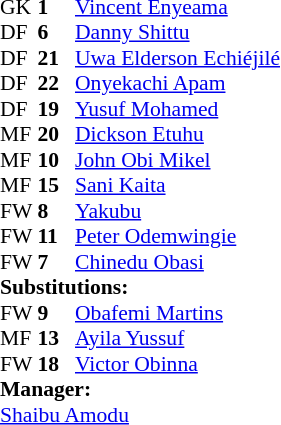<table style="font-size: 90%" cellspacing="0" cellpadding="0">
<tr>
<th width="25"></th>
<th width="25"></th>
</tr>
<tr>
<td>GK</td>
<td><strong>1</strong></td>
<td><a href='#'>Vincent Enyeama</a></td>
</tr>
<tr>
<td>DF</td>
<td><strong>6</strong></td>
<td><a href='#'>Danny Shittu</a></td>
</tr>
<tr>
<td>DF</td>
<td><strong>21</strong></td>
<td><a href='#'>Uwa Elderson Echiéjilé</a></td>
</tr>
<tr>
<td>DF</td>
<td><strong>22</strong></td>
<td><a href='#'>Onyekachi Apam</a></td>
</tr>
<tr>
<td>DF</td>
<td><strong>19</strong></td>
<td><a href='#'>Yusuf Mohamed</a></td>
</tr>
<tr>
<td>MF</td>
<td><strong>20</strong></td>
<td><a href='#'>Dickson Etuhu</a></td>
<td></td>
<td></td>
</tr>
<tr>
<td>MF</td>
<td><strong>10</strong></td>
<td><a href='#'>John Obi Mikel</a></td>
</tr>
<tr>
<td>MF</td>
<td><strong>15</strong></td>
<td><a href='#'>Sani Kaita</a></td>
</tr>
<tr>
<td>FW</td>
<td><strong>8</strong></td>
<td><a href='#'>Yakubu</a></td>
<td></td>
<td></td>
</tr>
<tr>
<td>FW</td>
<td><strong>11</strong></td>
<td><a href='#'>Peter Odemwingie</a></td>
<td></td>
<td></td>
</tr>
<tr>
<td>FW</td>
<td><strong>7</strong></td>
<td><a href='#'>Chinedu Obasi</a></td>
</tr>
<tr>
<td colspan=3><strong>Substitutions:</strong></td>
</tr>
<tr>
<td>FW</td>
<td><strong>9</strong></td>
<td><a href='#'>Obafemi Martins</a></td>
<td></td>
<td></td>
</tr>
<tr>
<td>MF</td>
<td><strong>13</strong></td>
<td><a href='#'>Ayila Yussuf</a></td>
<td></td>
<td></td>
</tr>
<tr>
<td>FW</td>
<td><strong>18</strong></td>
<td><a href='#'>Victor Obinna</a></td>
<td></td>
<td></td>
</tr>
<tr>
<td colspan=3><strong>Manager:</strong></td>
</tr>
<tr>
<td colspan=4><a href='#'>Shaibu Amodu</a></td>
</tr>
</table>
